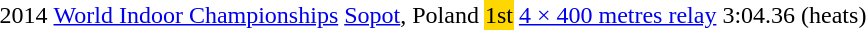<table>
<tr>
<td>2014</td>
<td><a href='#'>World Indoor Championships</a></td>
<td><a href='#'>Sopot</a>, Poland</td>
<td bgcolor=gold>1st</td>
<td><a href='#'>4 × 400 metres relay</a></td>
<td>3:04.36 (heats)</td>
</tr>
</table>
